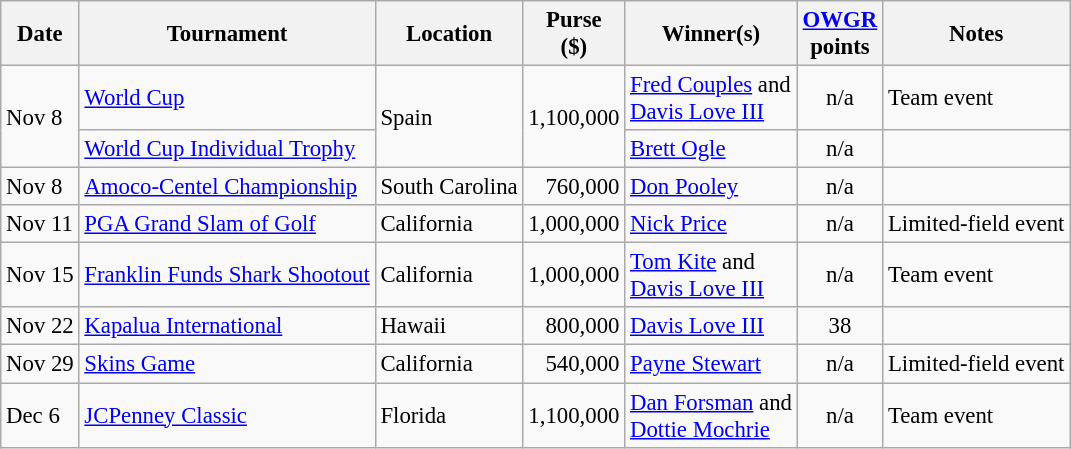<table class="wikitable" style="font-size:95%">
<tr>
<th>Date</th>
<th>Tournament</th>
<th>Location</th>
<th>Purse<br>($)</th>
<th>Winner(s)</th>
<th><a href='#'>OWGR</a><br>points</th>
<th>Notes</th>
</tr>
<tr>
<td rowspan=2>Nov 8</td>
<td><a href='#'>World Cup</a></td>
<td rowspan=2>Spain</td>
<td rowspan=2 align=right>1,100,000</td>
<td> <a href='#'>Fred Couples</a> and<br> <a href='#'>Davis Love III</a></td>
<td align=center>n/a</td>
<td>Team event</td>
</tr>
<tr>
<td><a href='#'>World Cup Individual Trophy</a></td>
<td> <a href='#'>Brett Ogle</a></td>
<td align=center>n/a</td>
<td></td>
</tr>
<tr>
<td>Nov 8</td>
<td><a href='#'>Amoco-Centel Championship</a></td>
<td>South Carolina</td>
<td align=right>760,000</td>
<td> <a href='#'>Don Pooley</a></td>
<td align=center>n/a</td>
<td></td>
</tr>
<tr>
<td>Nov 11</td>
<td><a href='#'>PGA Grand Slam of Golf</a></td>
<td>California</td>
<td align=right>1,000,000</td>
<td> <a href='#'>Nick Price</a></td>
<td align=center>n/a</td>
<td>Limited-field event</td>
</tr>
<tr>
<td>Nov 15</td>
<td><a href='#'>Franklin Funds Shark Shootout</a></td>
<td>California</td>
<td align=right>1,000,000</td>
<td> <a href='#'>Tom Kite</a> and<br> <a href='#'>Davis Love III</a></td>
<td align=center>n/a</td>
<td>Team event</td>
</tr>
<tr>
<td>Nov 22</td>
<td><a href='#'>Kapalua International</a></td>
<td>Hawaii</td>
<td align=right>800,000</td>
<td> <a href='#'>Davis Love III</a></td>
<td align=center>38</td>
<td></td>
</tr>
<tr>
<td>Nov 29</td>
<td><a href='#'>Skins Game</a></td>
<td>California</td>
<td align=right>540,000</td>
<td> <a href='#'>Payne Stewart</a></td>
<td align=center>n/a</td>
<td>Limited-field event</td>
</tr>
<tr>
<td>Dec 6</td>
<td><a href='#'>JCPenney Classic</a></td>
<td>Florida</td>
<td align=right>1,100,000</td>
<td> <a href='#'>Dan Forsman</a> and<br> <a href='#'>Dottie Mochrie</a></td>
<td align=center>n/a</td>
<td>Team event</td>
</tr>
</table>
